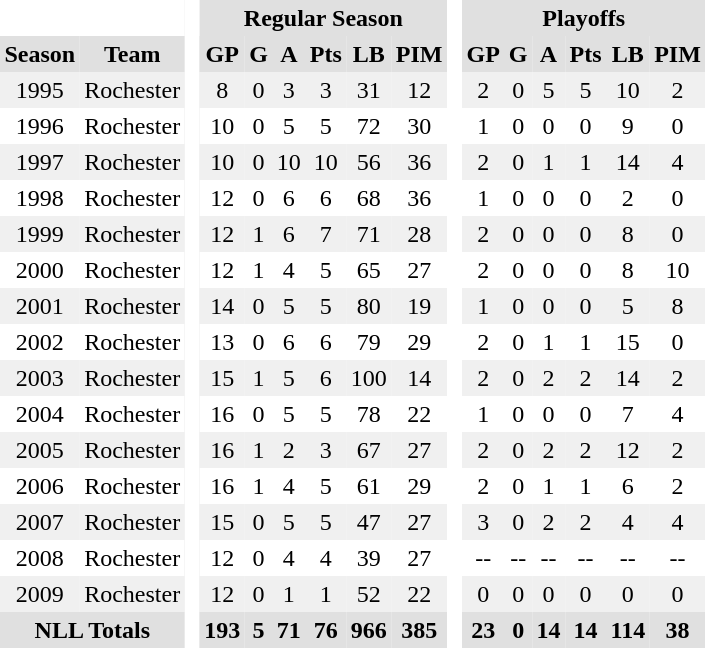<table BORDER="0" CELLPADDING="3" CELLSPACING="0">
<tr ALIGN="center" bgcolor="#e0e0e0">
<th colspan="2" bgcolor="#ffffff"> </th>
<th rowspan="99" bgcolor="#ffffff"> </th>
<th colspan="6">Regular Season</th>
<th rowspan="99" bgcolor="#ffffff"> </th>
<th colspan="6">Playoffs</th>
</tr>
<tr ALIGN="center" bgcolor="#e0e0e0">
<th>Season</th>
<th>Team</th>
<th>GP</th>
<th>G</th>
<th>A</th>
<th>Pts</th>
<th>LB</th>
<th>PIM</th>
<th>GP</th>
<th>G</th>
<th>A</th>
<th>Pts</th>
<th>LB</th>
<th>PIM</th>
</tr>
<tr ALIGN="center" bgcolor="#f0f0f0">
<td>1995</td>
<td>Rochester</td>
<td>8</td>
<td>0</td>
<td>3</td>
<td>3</td>
<td>31</td>
<td>12</td>
<td>2</td>
<td>0</td>
<td>5</td>
<td>5</td>
<td>10</td>
<td>2</td>
</tr>
<tr ALIGN="center">
<td>1996</td>
<td>Rochester</td>
<td>10</td>
<td>0</td>
<td>5</td>
<td>5</td>
<td>72</td>
<td>30</td>
<td>1</td>
<td>0</td>
<td>0</td>
<td>0</td>
<td>9</td>
<td>0</td>
</tr>
<tr ALIGN="center" bgcolor="#f0f0f0">
<td>1997</td>
<td>Rochester</td>
<td>10</td>
<td>0</td>
<td>10</td>
<td>10</td>
<td>56</td>
<td>36</td>
<td>2</td>
<td>0</td>
<td>1</td>
<td>1</td>
<td>14</td>
<td>4</td>
</tr>
<tr ALIGN="center">
<td>1998</td>
<td>Rochester</td>
<td>12</td>
<td>0</td>
<td>6</td>
<td>6</td>
<td>68</td>
<td>36</td>
<td>1</td>
<td>0</td>
<td>0</td>
<td>0</td>
<td>2</td>
<td>0</td>
</tr>
<tr ALIGN="center" bgcolor="#f0f0f0">
<td>1999</td>
<td>Rochester</td>
<td>12</td>
<td>1</td>
<td>6</td>
<td>7</td>
<td>71</td>
<td>28</td>
<td>2</td>
<td>0</td>
<td>0</td>
<td>0</td>
<td>8</td>
<td>0</td>
</tr>
<tr ALIGN="center">
<td>2000</td>
<td>Rochester</td>
<td>12</td>
<td>1</td>
<td>4</td>
<td>5</td>
<td>65</td>
<td>27</td>
<td>2</td>
<td>0</td>
<td>0</td>
<td>0</td>
<td>8</td>
<td>10</td>
</tr>
<tr ALIGN="center" bgcolor="#f0f0f0">
<td>2001</td>
<td>Rochester</td>
<td>14</td>
<td>0</td>
<td>5</td>
<td>5</td>
<td>80</td>
<td>19</td>
<td>1</td>
<td>0</td>
<td>0</td>
<td>0</td>
<td>5</td>
<td>8</td>
</tr>
<tr ALIGN="center">
<td>2002</td>
<td>Rochester</td>
<td>13</td>
<td>0</td>
<td>6</td>
<td>6</td>
<td>79</td>
<td>29</td>
<td>2</td>
<td>0</td>
<td>1</td>
<td>1</td>
<td>15</td>
<td>0</td>
</tr>
<tr ALIGN="center" bgcolor="#f0f0f0">
<td>2003</td>
<td>Rochester</td>
<td>15</td>
<td>1</td>
<td>5</td>
<td>6</td>
<td>100</td>
<td>14</td>
<td>2</td>
<td>0</td>
<td>2</td>
<td>2</td>
<td>14</td>
<td>2</td>
</tr>
<tr ALIGN="center">
<td>2004</td>
<td>Rochester</td>
<td>16</td>
<td>0</td>
<td>5</td>
<td>5</td>
<td>78</td>
<td>22</td>
<td>1</td>
<td>0</td>
<td>0</td>
<td>0</td>
<td>7</td>
<td>4</td>
</tr>
<tr ALIGN="center" bgcolor="#f0f0f0">
<td>2005</td>
<td>Rochester</td>
<td>16</td>
<td>1</td>
<td>2</td>
<td>3</td>
<td>67</td>
<td>27</td>
<td>2</td>
<td>0</td>
<td>2</td>
<td>2</td>
<td>12</td>
<td>2</td>
</tr>
<tr ALIGN="center">
<td>2006</td>
<td>Rochester</td>
<td>16</td>
<td>1</td>
<td>4</td>
<td>5</td>
<td>61</td>
<td>29</td>
<td>2</td>
<td>0</td>
<td>1</td>
<td>1</td>
<td>6</td>
<td>2</td>
</tr>
<tr ALIGN="center" bgcolor="#f0f0f0">
<td>2007</td>
<td>Rochester</td>
<td>15</td>
<td>0</td>
<td>5</td>
<td>5</td>
<td>47</td>
<td>27</td>
<td>3</td>
<td>0</td>
<td>2</td>
<td>2</td>
<td>4</td>
<td>4</td>
</tr>
<tr ALIGN="center">
<td>2008</td>
<td>Rochester</td>
<td>12</td>
<td>0</td>
<td>4</td>
<td>4</td>
<td>39</td>
<td>27</td>
<td>--</td>
<td>--</td>
<td>--</td>
<td>--</td>
<td>--</td>
<td>--</td>
</tr>
<tr ALIGN="center" bgcolor="#f0f0f0">
<td>2009</td>
<td>Rochester</td>
<td>12</td>
<td>0</td>
<td>1</td>
<td>1</td>
<td>52</td>
<td>22</td>
<td>0</td>
<td>0</td>
<td>0</td>
<td>0</td>
<td>0</td>
<td>0</td>
</tr>
<tr ALIGN="center" bgcolor="#e0e0e0">
<th colspan="2">NLL Totals</th>
<th>193</th>
<th>5</th>
<th>71</th>
<th>76</th>
<th>966</th>
<th>385</th>
<th>23</th>
<th>0</th>
<th>14</th>
<th>14</th>
<th>114</th>
<th>38</th>
</tr>
</table>
